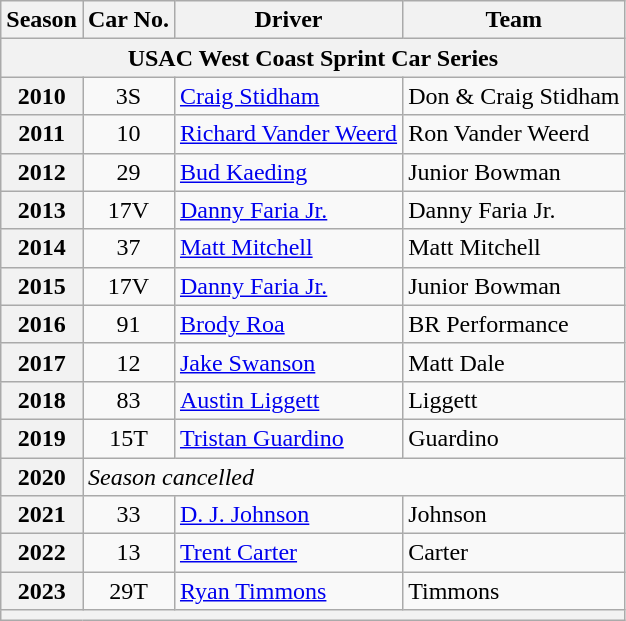<table class="wikitable">
<tr>
<th>Season</th>
<th>Car No.</th>
<th>Driver</th>
<th>Team</th>
</tr>
<tr>
<th colspan="4">USAC West Coast Sprint Car Series</th>
</tr>
<tr>
<th>2010</th>
<td align="center">3S</td>
<td><a href='#'>Craig Stidham</a></td>
<td>Don & Craig Stidham</td>
</tr>
<tr>
<th>2011</th>
<td align="center">10</td>
<td><a href='#'>Richard Vander Weerd</a></td>
<td>Ron Vander Weerd</td>
</tr>
<tr>
<th>2012</th>
<td align="center">29</td>
<td><a href='#'>Bud Kaeding</a></td>
<td>Junior Bowman</td>
</tr>
<tr>
<th>2013</th>
<td align="center">17V</td>
<td><a href='#'>Danny Faria Jr.</a></td>
<td>Danny Faria Jr.</td>
</tr>
<tr>
<th>2014</th>
<td align="center">37</td>
<td><a href='#'>Matt Mitchell</a></td>
<td>Matt Mitchell</td>
</tr>
<tr>
<th>2015</th>
<td align="center">17V</td>
<td><a href='#'>Danny Faria Jr.</a></td>
<td>Junior Bowman</td>
</tr>
<tr>
<th>2016</th>
<td align="center">91</td>
<td><a href='#'>Brody Roa</a></td>
<td>BR Performance</td>
</tr>
<tr>
<th>2017</th>
<td align=center>12</td>
<td><a href='#'>Jake Swanson</a></td>
<td>Matt Dale</td>
</tr>
<tr>
<th>2018</th>
<td align=center>83</td>
<td><a href='#'>Austin Liggett</a></td>
<td>Liggett</td>
</tr>
<tr>
<th>2019</th>
<td align="center">15T</td>
<td><a href='#'>Tristan Guardino</a></td>
<td>Guardino</td>
</tr>
<tr>
<th>2020</th>
<td colspan="3"><em>Season cancelled</em></td>
</tr>
<tr>
<th>2021</th>
<td align="center">33</td>
<td><a href='#'>D. J. Johnson</a></td>
<td>Johnson</td>
</tr>
<tr>
<th>2022</th>
<td align="center">13</td>
<td><a href='#'>Trent Carter</a></td>
<td>Carter</td>
</tr>
<tr>
<th>2023</th>
<td align="center">29T</td>
<td><a href='#'>Ryan Timmons</a></td>
<td>Timmons</td>
</tr>
<tr>
<th colspan=5 align="center"></th>
</tr>
</table>
